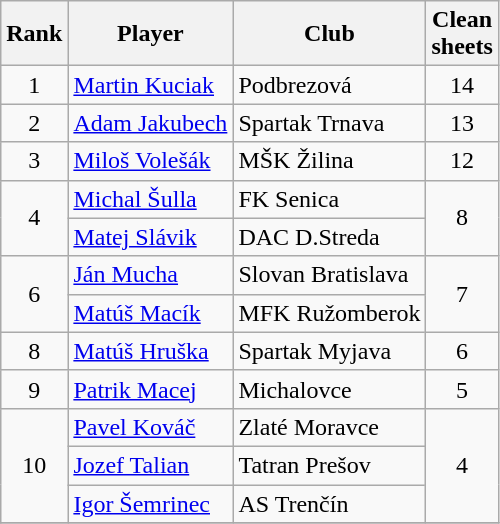<table class="wikitable sortable" style="text-align:center">
<tr>
<th>Rank</th>
<th>Player</th>
<th>Club</th>
<th>Clean<br> sheets</th>
</tr>
<tr>
<td rowspan="1">1</td>
<td align="left"> <a href='#'>Martin Kuciak</a></td>
<td align="left">Podbrezová</td>
<td rowspan="1">14</td>
</tr>
<tr>
<td rowspan="1">2</td>
<td align="left"> <a href='#'>Adam Jakubech</a></td>
<td align="left">Spartak Trnava</td>
<td rowspan="1">13</td>
</tr>
<tr>
<td rowspan="1">3</td>
<td align="left"> <a href='#'>Miloš Volešák</a></td>
<td align="left">MŠK Žilina</td>
<td rowspan="1">12</td>
</tr>
<tr>
<td rowspan="2">4</td>
<td align="left"> <a href='#'>Michal Šulla</a></td>
<td align="left">FK Senica</td>
<td rowspan="2">8</td>
</tr>
<tr>
<td align="left"> <a href='#'>Matej Slávik</a></td>
<td align="left">DAC D.Streda</td>
</tr>
<tr>
<td rowspan="2">6</td>
<td align="left"> <a href='#'>Ján Mucha</a></td>
<td align="left">Slovan Bratislava</td>
<td rowspan="2">7</td>
</tr>
<tr>
<td align="left"> <a href='#'>Matúš Macík</a></td>
<td align="left">MFK Ružomberok</td>
</tr>
<tr>
<td rowspan="1">8</td>
<td align="left"> <a href='#'>Matúš Hruška</a></td>
<td align="left">Spartak Myjava</td>
<td rowspan="1">6</td>
</tr>
<tr>
<td rowspan="1">9</td>
<td align="left"> <a href='#'>Patrik Macej</a></td>
<td align="left">Michalovce</td>
<td rowspan="1">5</td>
</tr>
<tr>
<td rowspan="3">10</td>
<td align="left"> <a href='#'>Pavel Kováč</a></td>
<td align="left">Zlaté Moravce</td>
<td rowspan="3">4</td>
</tr>
<tr>
<td align="left"> <a href='#'>Jozef Talian</a></td>
<td align="left">Tatran Prešov</td>
</tr>
<tr>
<td align="left"> <a href='#'>Igor Šemrinec</a></td>
<td align="left">AS Trenčín</td>
</tr>
<tr>
</tr>
</table>
